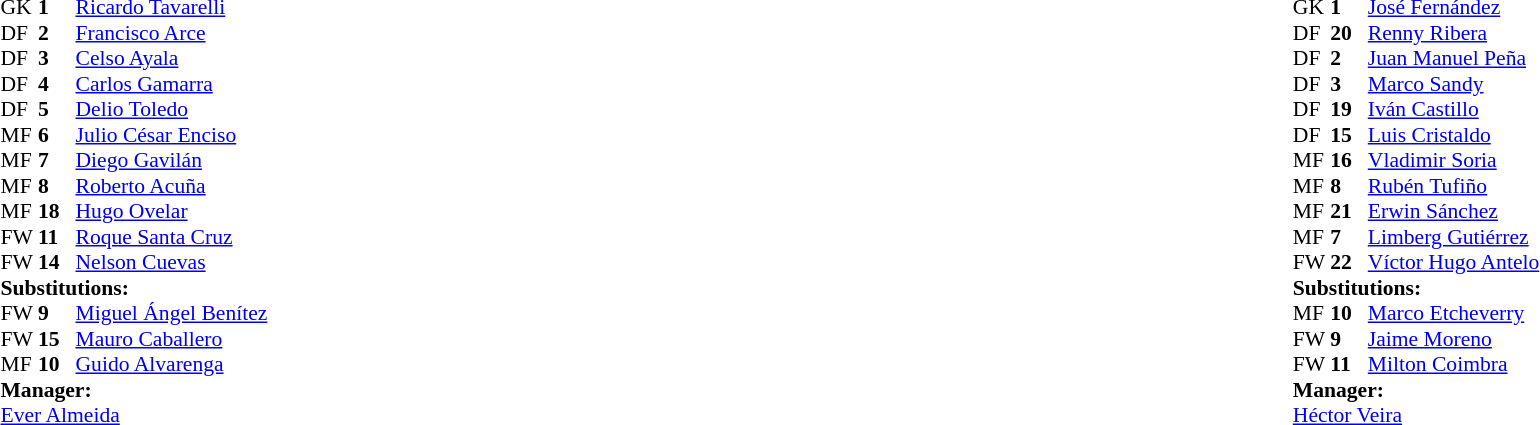<table width="100%">
<tr>
<td valign="top" width="50%"><br><table style="font-size: 90%" cellspacing="0" cellpadding="0">
<tr>
<th width=25></th>
<th width=25></th>
</tr>
<tr>
<td>GK</td>
<td><strong>1</strong></td>
<td><a href='#'>Ricardo Tavarelli</a></td>
</tr>
<tr>
<td>DF</td>
<td><strong>2</strong></td>
<td><a href='#'>Francisco Arce</a></td>
</tr>
<tr>
<td>DF</td>
<td><strong>3</strong></td>
<td><a href='#'>Celso Ayala</a></td>
<td></td>
</tr>
<tr>
<td>DF</td>
<td><strong>4</strong></td>
<td><a href='#'>Carlos Gamarra</a></td>
</tr>
<tr>
<td>DF</td>
<td><strong>5</strong></td>
<td><a href='#'>Delio Toledo</a></td>
</tr>
<tr>
<td>MF</td>
<td><strong>6</strong></td>
<td><a href='#'>Julio César Enciso</a></td>
</tr>
<tr>
<td>MF</td>
<td><strong>7</strong></td>
<td><a href='#'>Diego Gavilán</a></td>
</tr>
<tr>
<td>MF</td>
<td><strong>8</strong></td>
<td><a href='#'>Roberto Acuña</a></td>
</tr>
<tr>
<td>MF</td>
<td><strong>18</strong></td>
<td><a href='#'>Hugo Ovelar</a></td>
<td></td>
<td></td>
</tr>
<tr>
<td>FW</td>
<td><strong>11</strong></td>
<td><a href='#'>Roque Santa Cruz</a></td>
<td></td>
<td></td>
</tr>
<tr>
<td>FW</td>
<td><strong>14</strong></td>
<td><a href='#'>Nelson Cuevas</a></td>
<td></td>
<td></td>
</tr>
<tr>
<td colspan=3><strong>Substitutions:</strong></td>
</tr>
<tr>
<td>FW</td>
<td><strong>9</strong></td>
<td><a href='#'>Miguel Ángel Benítez</a></td>
<td></td>
<td></td>
</tr>
<tr>
<td>FW</td>
<td><strong>15</strong></td>
<td><a href='#'>Mauro Caballero</a></td>
<td></td>
<td></td>
</tr>
<tr>
<td>MF</td>
<td><strong>10</strong></td>
<td><a href='#'>Guido Alvarenga</a></td>
<td></td>
<td></td>
</tr>
<tr>
<td colspan=3><strong>Manager:</strong></td>
</tr>
<tr>
<td colspan=3><a href='#'>Ever Almeida</a></td>
</tr>
</table>
</td>
<td valign="top"></td>
<td valign="top" width="50%"><br><table style="font-size: 90%" cellspacing="0" cellpadding="0" align="center">
<tr>
<th width=25></th>
<th width=25></th>
</tr>
<tr>
<td>GK</td>
<td><strong>1</strong></td>
<td><a href='#'>José Fernández</a></td>
</tr>
<tr>
<td>DF</td>
<td><strong>20</strong></td>
<td><a href='#'>Renny Ribera</a></td>
</tr>
<tr>
<td>DF</td>
<td><strong>2</strong></td>
<td><a href='#'>Juan Manuel Peña</a></td>
</tr>
<tr>
<td>DF</td>
<td><strong>3</strong></td>
<td><a href='#'>Marco Sandy</a></td>
<td></td>
</tr>
<tr>
<td>DF</td>
<td><strong>19</strong></td>
<td><a href='#'>Iván Castillo</a></td>
</tr>
<tr>
<td>DF</td>
<td><strong>15</strong></td>
<td><a href='#'>Luis Cristaldo</a></td>
</tr>
<tr>
<td>MF</td>
<td><strong>16</strong></td>
<td><a href='#'>Vladimir Soria</a></td>
</tr>
<tr>
<td>MF</td>
<td><strong>8</strong></td>
<td><a href='#'>Rubén Tufiño</a></td>
</tr>
<tr>
<td>MF</td>
<td><strong>21</strong></td>
<td><a href='#'>Erwin Sánchez</a></td>
<td></td>
<td></td>
</tr>
<tr>
<td>MF</td>
<td><strong>7</strong></td>
<td><a href='#'>Limberg Gutiérrez</a></td>
<td></td>
<td></td>
</tr>
<tr>
<td>FW</td>
<td><strong>22</strong></td>
<td><a href='#'>Víctor Hugo Antelo</a> </td>
<td></td>
<td></td>
</tr>
<tr>
<td colspan=3><strong>Substitutions:</strong></td>
</tr>
<tr>
<td>MF</td>
<td><strong>10</strong></td>
<td><a href='#'>Marco Etcheverry</a></td>
<td></td>
<td></td>
</tr>
<tr>
<td>FW</td>
<td><strong>9</strong></td>
<td><a href='#'>Jaime Moreno</a></td>
<td></td>
<td></td>
</tr>
<tr>
<td>FW</td>
<td><strong>11</strong></td>
<td><a href='#'>Milton Coimbra</a></td>
<td></td>
<td></td>
</tr>
<tr>
<td colspan=3><strong>Manager:</strong></td>
</tr>
<tr>
<td colspan=3> <a href='#'>Héctor Veira</a></td>
</tr>
</table>
</td>
</tr>
</table>
